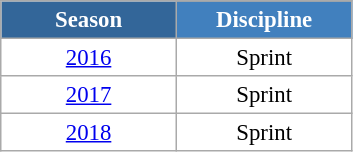<table class="wikitable" style="font-size:95%; text-align:center; border:grey solid 1px; border-collapse:collapse; background:#ffffff;">
<tr style="background-color:#369; color:white;">
<td rowspan="2" colspan="1" style="width:110px"><strong>Season</strong></td>
</tr>
<tr style="background-color:#4180be; color:white;">
<td style="width:110px"><strong>Discipline</strong></td>
</tr>
<tr>
<td align=center><a href='#'>2016</a></td>
<td align=center>Sprint</td>
</tr>
<tr>
<td align=center><a href='#'>2017</a></td>
<td align=center>Sprint</td>
</tr>
<tr>
<td align=center><a href='#'>2018</a></td>
<td align=center>Sprint</td>
</tr>
</table>
